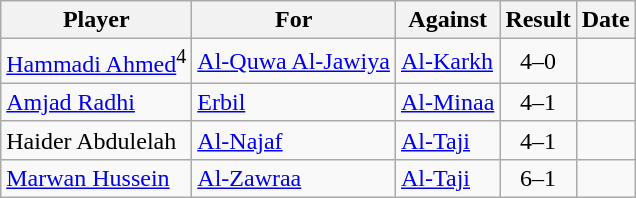<table class="wikitable sortable">
<tr>
<th>Player</th>
<th>For</th>
<th>Against</th>
<th align=center>Result</th>
<th>Date</th>
</tr>
<tr>
<td> <a href='#'>Hammadi Ahmed</a><sup>4</sup></td>
<td><a href='#'>Al-Quwa Al-Jawiya</a></td>
<td><a href='#'>Al-Karkh</a></td>
<td align="center">4–0</td>
<td></td>
</tr>
<tr>
<td> <a href='#'>Amjad Radhi</a></td>
<td><a href='#'>Erbil</a></td>
<td><a href='#'>Al-Minaa</a></td>
<td align="center">4–1</td>
<td></td>
</tr>
<tr>
<td> Haider Abdulelah</td>
<td><a href='#'>Al-Najaf</a></td>
<td><a href='#'>Al-Taji</a></td>
<td align="center">4–1</td>
<td></td>
</tr>
<tr>
<td> <a href='#'>Marwan Hussein</a></td>
<td><a href='#'>Al-Zawraa</a></td>
<td><a href='#'>Al-Taji</a></td>
<td align="center">6–1</td>
<td></td>
</tr>
</table>
